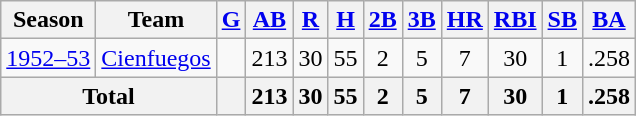<table class="wikitable sortable" style="text-align:center">
<tr>
<th>Season</th>
<th>Team</th>
<th><a href='#'>G</a></th>
<th><a href='#'>AB</a></th>
<th><a href='#'>R</a></th>
<th><a href='#'>H</a></th>
<th><a href='#'>2B</a></th>
<th><a href='#'>3B</a></th>
<th><a href='#'>HR</a></th>
<th><a href='#'>RBI</a></th>
<th><a href='#'>SB</a></th>
<th><a href='#'>BA</a></th>
</tr>
<tr>
<td><a href='#'>1952–53</a></td>
<td><a href='#'>Cienfuegos</a></td>
<td></td>
<td>213</td>
<td>30</td>
<td>55</td>
<td>2</td>
<td>5</td>
<td>7</td>
<td>30</td>
<td>1</td>
<td>.258</td>
</tr>
<tr>
<th colspan=2>Total</th>
<th></th>
<th>213</th>
<th>30</th>
<th>55</th>
<th>2</th>
<th>5</th>
<th>7</th>
<th>30</th>
<th>1</th>
<th>.258</th>
</tr>
</table>
